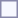<table class="center" style="border:1px solid #8888aa; background-color:#f7f8ff; padding:5px; font-size:95%; margin: 0px 12px 12px 0px;">
</table>
